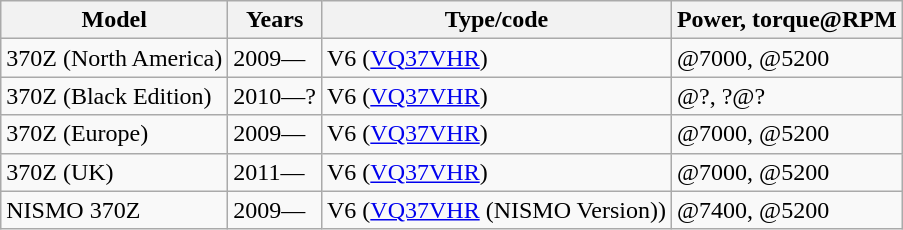<table class="wikitable">
<tr>
<th>Model</th>
<th>Years</th>
<th>Type/code</th>
<th>Power, torque@RPM</th>
</tr>
<tr>
<td>370Z (North America)</td>
<td>2009— </td>
<td> V6 (<a href='#'>VQ37VHR</a>)</td>
<td>@7000, @5200</td>
</tr>
<tr>
<td>370Z (Black Edition)</td>
<td>2010—?</td>
<td> V6 (<a href='#'>VQ37VHR</a>)</td>
<td>@?, ?@?</td>
</tr>
<tr>
<td>370Z (Europe)</td>
<td>2009— </td>
<td> V6 (<a href='#'>VQ37VHR</a>)</td>
<td>@7000, @5200</td>
</tr>
<tr>
<td>370Z (UK)</td>
<td>2011— </td>
<td> V6 (<a href='#'>VQ37VHR</a>)</td>
<td>@7000, @5200</td>
</tr>
<tr>
<td>NISMO 370Z</td>
<td>2009— </td>
<td> V6 (<a href='#'>VQ37VHR</a> (NISMO Version))</td>
<td>@7400, @5200</td>
</tr>
</table>
